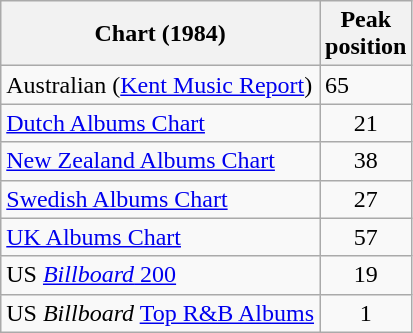<table class="wikitable sortable">
<tr>
<th>Chart (1984)</th>
<th>Peak<br>position</th>
</tr>
<tr>
<td>Australian (<a href='#'>Kent Music Report</a>)</td>
<td>65</td>
</tr>
<tr>
<td><a href='#'>Dutch Albums Chart</a></td>
<td style="text-align:center;">21</td>
</tr>
<tr>
<td><a href='#'>New Zealand Albums Chart</a></td>
<td style="text-align:center;">38</td>
</tr>
<tr>
<td><a href='#'>Swedish Albums Chart</a></td>
<td style="text-align:center;">27</td>
</tr>
<tr>
<td><a href='#'>UK Albums Chart</a></td>
<td style="text-align:center;">57</td>
</tr>
<tr>
<td>US <a href='#'><em>Billboard</em> 200</a></td>
<td style="text-align:center;">19</td>
</tr>
<tr>
<td>US <em>Billboard</em> <a href='#'>Top R&B Albums</a></td>
<td style="text-align:center;">1</td>
</tr>
</table>
